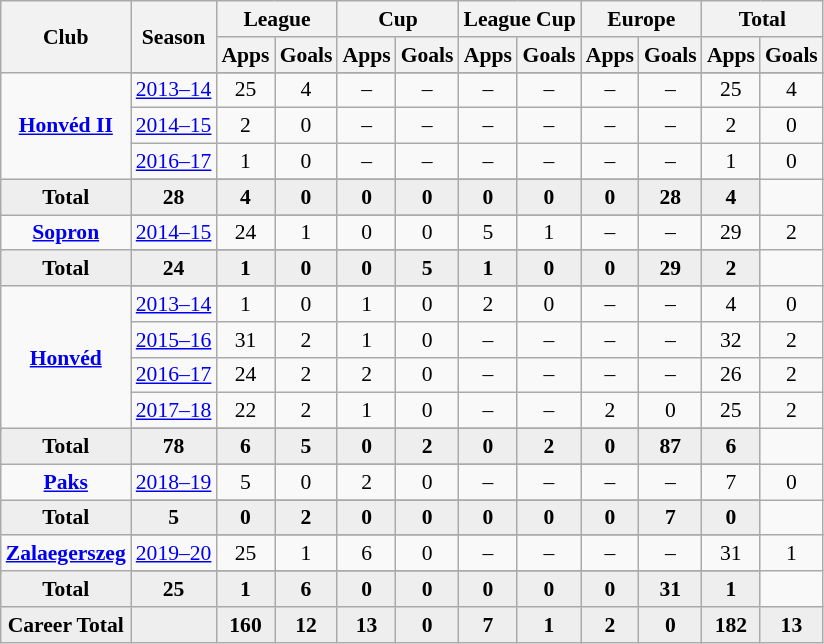<table class="wikitable" style="font-size:90%; text-align: center;">
<tr>
<th rowspan="2">Club</th>
<th rowspan="2">Season</th>
<th colspan="2">League</th>
<th colspan="2">Cup</th>
<th colspan="2">League Cup</th>
<th colspan="2">Europe</th>
<th colspan="2">Total</th>
</tr>
<tr>
<th>Apps</th>
<th>Goals</th>
<th>Apps</th>
<th>Goals</th>
<th>Apps</th>
<th>Goals</th>
<th>Apps</th>
<th>Goals</th>
<th>Apps</th>
<th>Goals</th>
</tr>
<tr ||-||-||-|->
<td rowspan="5" valign="center"><strong><a href='#'>Honvéd II</a></strong></td>
</tr>
<tr>
<td><a href='#'>2013–14</a></td>
<td>25</td>
<td>4</td>
<td>–</td>
<td>–</td>
<td>–</td>
<td>–</td>
<td>–</td>
<td>–</td>
<td>25</td>
<td>4</td>
</tr>
<tr>
<td><a href='#'>2014–15</a></td>
<td>2</td>
<td>0</td>
<td>–</td>
<td>–</td>
<td>–</td>
<td>–</td>
<td>–</td>
<td>–</td>
<td>2</td>
<td>0</td>
</tr>
<tr>
<td><a href='#'>2016–17</a></td>
<td>1</td>
<td>0</td>
<td>–</td>
<td>–</td>
<td>–</td>
<td>–</td>
<td>–</td>
<td>–</td>
<td>1</td>
<td>0</td>
</tr>
<tr>
</tr>
<tr style="font-weight:bold; background-color:#eeeeee;">
<td>Total</td>
<td>28</td>
<td>4</td>
<td>0</td>
<td>0</td>
<td>0</td>
<td>0</td>
<td>0</td>
<td>0</td>
<td>28</td>
<td>4</td>
</tr>
<tr>
<td rowspan="3" valign="center"><strong><a href='#'>Sopron</a></strong></td>
</tr>
<tr>
<td><a href='#'>2014–15</a></td>
<td>24</td>
<td>1</td>
<td>0</td>
<td>0</td>
<td>5</td>
<td>1</td>
<td>–</td>
<td>–</td>
<td>29</td>
<td>2</td>
</tr>
<tr>
</tr>
<tr style="font-weight:bold; background-color:#eeeeee;">
<td>Total</td>
<td>24</td>
<td>1</td>
<td>0</td>
<td>0</td>
<td>5</td>
<td>1</td>
<td>0</td>
<td>0</td>
<td>29</td>
<td>2</td>
</tr>
<tr>
<td rowspan="6" valign="center"><strong><a href='#'>Honvéd</a></strong></td>
</tr>
<tr>
<td><a href='#'>2013–14</a></td>
<td>1</td>
<td>0</td>
<td>1</td>
<td>0</td>
<td>2</td>
<td>0</td>
<td>–</td>
<td>–</td>
<td>4</td>
<td>0</td>
</tr>
<tr>
<td><a href='#'>2015–16</a></td>
<td>31</td>
<td>2</td>
<td>1</td>
<td>0</td>
<td>–</td>
<td>–</td>
<td>–</td>
<td>–</td>
<td>32</td>
<td>2</td>
</tr>
<tr>
<td><a href='#'>2016–17</a></td>
<td>24</td>
<td>2</td>
<td>2</td>
<td>0</td>
<td>–</td>
<td>–</td>
<td>–</td>
<td>–</td>
<td>26</td>
<td>2</td>
</tr>
<tr>
<td><a href='#'>2017–18</a></td>
<td>22</td>
<td>2</td>
<td>1</td>
<td>0</td>
<td>–</td>
<td>–</td>
<td>2</td>
<td>0</td>
<td>25</td>
<td>2</td>
</tr>
<tr>
</tr>
<tr style="font-weight:bold; background-color:#eeeeee;">
<td>Total</td>
<td>78</td>
<td>6</td>
<td>5</td>
<td>0</td>
<td>2</td>
<td>0</td>
<td>2</td>
<td>0</td>
<td>87</td>
<td>6</td>
</tr>
<tr>
<td rowspan="3" valign="center"><strong><a href='#'>Paks</a></strong></td>
</tr>
<tr>
<td><a href='#'>2018–19</a></td>
<td>5</td>
<td>0</td>
<td>2</td>
<td>0</td>
<td>–</td>
<td>–</td>
<td>–</td>
<td>–</td>
<td>7</td>
<td>0</td>
</tr>
<tr>
</tr>
<tr style="font-weight:bold; background-color:#eeeeee;">
<td>Total</td>
<td>5</td>
<td>0</td>
<td>2</td>
<td>0</td>
<td>0</td>
<td>0</td>
<td>0</td>
<td>0</td>
<td>7</td>
<td>0</td>
</tr>
<tr>
<td rowspan="3" valign="center"><strong><a href='#'>Zalaegerszeg</a></strong></td>
</tr>
<tr>
<td><a href='#'>2019–20</a></td>
<td>25</td>
<td>1</td>
<td>6</td>
<td>0</td>
<td>–</td>
<td>–</td>
<td>–</td>
<td>–</td>
<td>31</td>
<td>1</td>
</tr>
<tr>
</tr>
<tr style="font-weight:bold; background-color:#eeeeee;">
<td>Total</td>
<td>25</td>
<td>1</td>
<td>6</td>
<td>0</td>
<td>0</td>
<td>0</td>
<td>0</td>
<td>0</td>
<td>31</td>
<td>1</td>
</tr>
<tr style="font-weight:bold; background-color:#eeeeee;">
<td rowspan="1" valign="top"><strong>Career Total</strong></td>
<td></td>
<td><strong>160</strong></td>
<td><strong>12</strong></td>
<td><strong>13</strong></td>
<td><strong>0</strong></td>
<td><strong>7</strong></td>
<td><strong>1</strong></td>
<td><strong>2</strong></td>
<td><strong>0</strong></td>
<td><strong>182</strong></td>
<td><strong>13</strong></td>
</tr>
</table>
